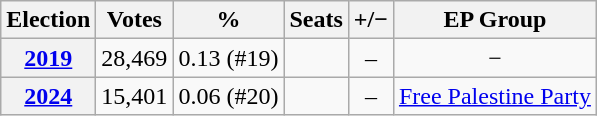<table class="wikitable" style=text-align:center;>
<tr>
<th>Election</th>
<th>Votes</th>
<th>%</th>
<th>Seats</th>
<th>+/−</th>
<th>EP Group</th>
</tr>
<tr>
<th><a href='#'>2019</a></th>
<td>28,469</td>
<td>0.13 (#19)</td>
<td></td>
<td>–</td>
<td>−</td>
</tr>
<tr>
<th><a href='#'>2024</a></th>
<td>15,401</td>
<td>0.06 (#20)</td>
<td></td>
<td>–</td>
<td><a href='#'>Free Palestine Party</a></td>
</tr>
</table>
